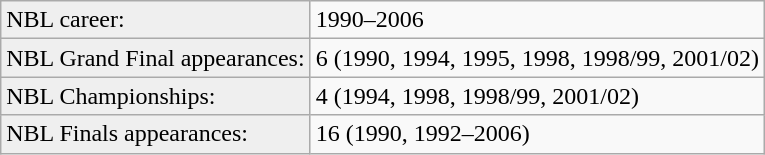<table class="wikitable">
<tr align=left>
<td style="background:#efefef;">NBL career:</td>
<td>1990–2006</td>
</tr>
<tr align=left>
<td style="background:#efefef;">NBL Grand Final appearances:</td>
<td>6 (1990, 1994, 1995, 1998, 1998/99, 2001/02)</td>
</tr>
<tr align=left>
<td style="background:#efefef;">NBL Championships:</td>
<td>4 (1994, 1998, 1998/99, 2001/02)</td>
</tr>
<tr align=left>
<td style="background:#efefef;">NBL Finals appearances:</td>
<td>16 (1990, 1992–2006)</td>
</tr>
</table>
